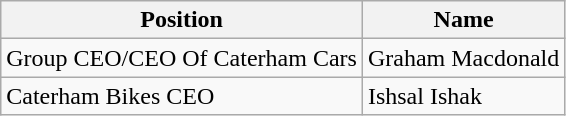<table class="wikitable">
<tr>
<th>Position</th>
<th>Name</th>
</tr>
<tr>
<td>Group CEO/CEO Of Caterham Cars</td>
<td>Graham Macdonald</td>
</tr>
<tr>
<td>Caterham Bikes CEO</td>
<td>Ishsal Ishak</td>
</tr>
</table>
